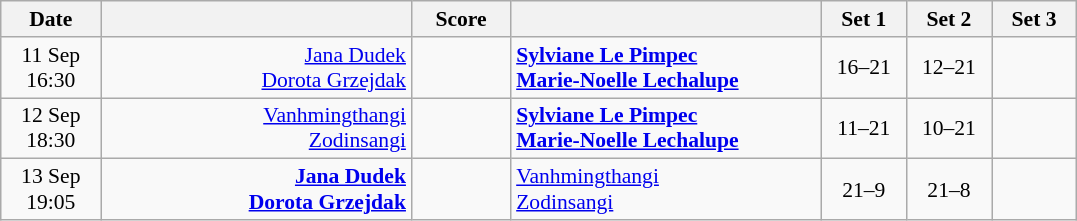<table class="wikitable" style="text-align: center; font-size:90%">
<tr>
<th width="60">Date</th>
<th align="right" width="200"></th>
<th width="60">Score</th>
<th align="left" width="200"></th>
<th width="50">Set 1</th>
<th width="50">Set 2</th>
<th width="50">Set 3</th>
</tr>
<tr>
<td>11 Sep<br>16:30</td>
<td align="right"><a href='#'>Jana Dudek</a> <br><a href='#'>Dorota Grzejdak</a> </td>
<td align="center"></td>
<td align="left"><strong> <a href='#'>Sylviane Le Pimpec</a><br> <a href='#'>Marie-Noelle Lechalupe</a></strong></td>
<td>16–21</td>
<td>12–21</td>
<td></td>
</tr>
<tr>
<td>12 Sep<br>18:30</td>
<td align="right"><a href='#'>Vanhmingthangi</a> <br><a href='#'>Zodinsangi</a> </td>
<td align="center"></td>
<td align="left"><strong> <a href='#'>Sylviane Le Pimpec</a><br> <a href='#'>Marie-Noelle Lechalupe</a></strong></td>
<td>11–21</td>
<td>10–21</td>
<td></td>
</tr>
<tr>
<td>13 Sep<br>19:05</td>
<td align="right"><strong><a href='#'>Jana Dudek</a> <br><a href='#'>Dorota Grzejdak</a> </strong></td>
<td align="center"></td>
<td align="left"> <a href='#'>Vanhmingthangi</a><br> <a href='#'>Zodinsangi</a></td>
<td>21–9</td>
<td>21–8</td>
<td></td>
</tr>
</table>
